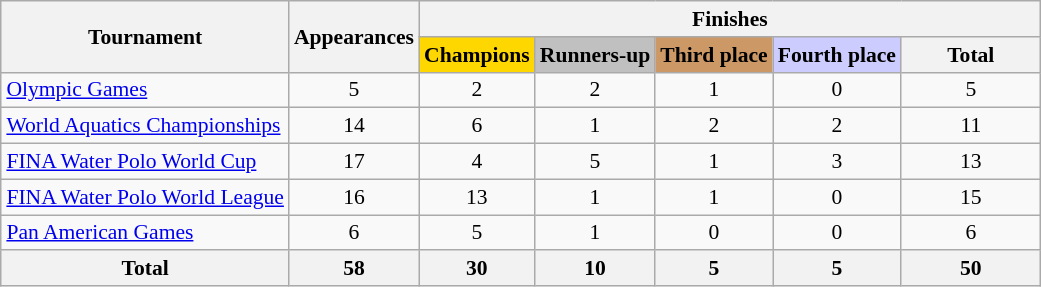<table class="wikitable" style="text-align: center; font-size: 90%; margin-left: 1em;">
<tr>
<th rowspan="2">Tournament</th>
<th rowspan="2">Appearances</th>
<th colspan="5">Finishes</th>
</tr>
<tr>
<th style="background-color: gold;">Champions</th>
<th style="background-color: silver;">Runners-up</th>
<th style="background-color: #cc9966;">Third place</th>
<th style="background-color: #ccccff;">Fourth place</th>
<th style="width: 6em;">Total</th>
</tr>
<tr>
<td style="text-align:left;"><a href='#'>Olympic Games</a></td>
<td>5</td>
<td>2</td>
<td>2</td>
<td>1</td>
<td>0</td>
<td>5</td>
</tr>
<tr>
<td style="text-align:left;"><a href='#'>World Aquatics Championships</a></td>
<td>14</td>
<td>6</td>
<td>1</td>
<td>2</td>
<td>2</td>
<td>11</td>
</tr>
<tr>
<td style="text-align:left;"><a href='#'>FINA Water Polo World Cup</a></td>
<td>17</td>
<td>4</td>
<td>5</td>
<td>1</td>
<td>3</td>
<td>13</td>
</tr>
<tr>
<td style="text-align:left;"><a href='#'>FINA Water Polo World League</a></td>
<td>16</td>
<td>13</td>
<td>1</td>
<td>1</td>
<td>0</td>
<td>15</td>
</tr>
<tr>
<td style="text-align:left;"><a href='#'>Pan American Games</a></td>
<td>6</td>
<td>5</td>
<td>1</td>
<td>0</td>
<td>0</td>
<td>6</td>
</tr>
<tr>
<th>Total</th>
<th>58</th>
<th>30</th>
<th>10</th>
<th>5</th>
<th>5</th>
<th>50</th>
</tr>
</table>
